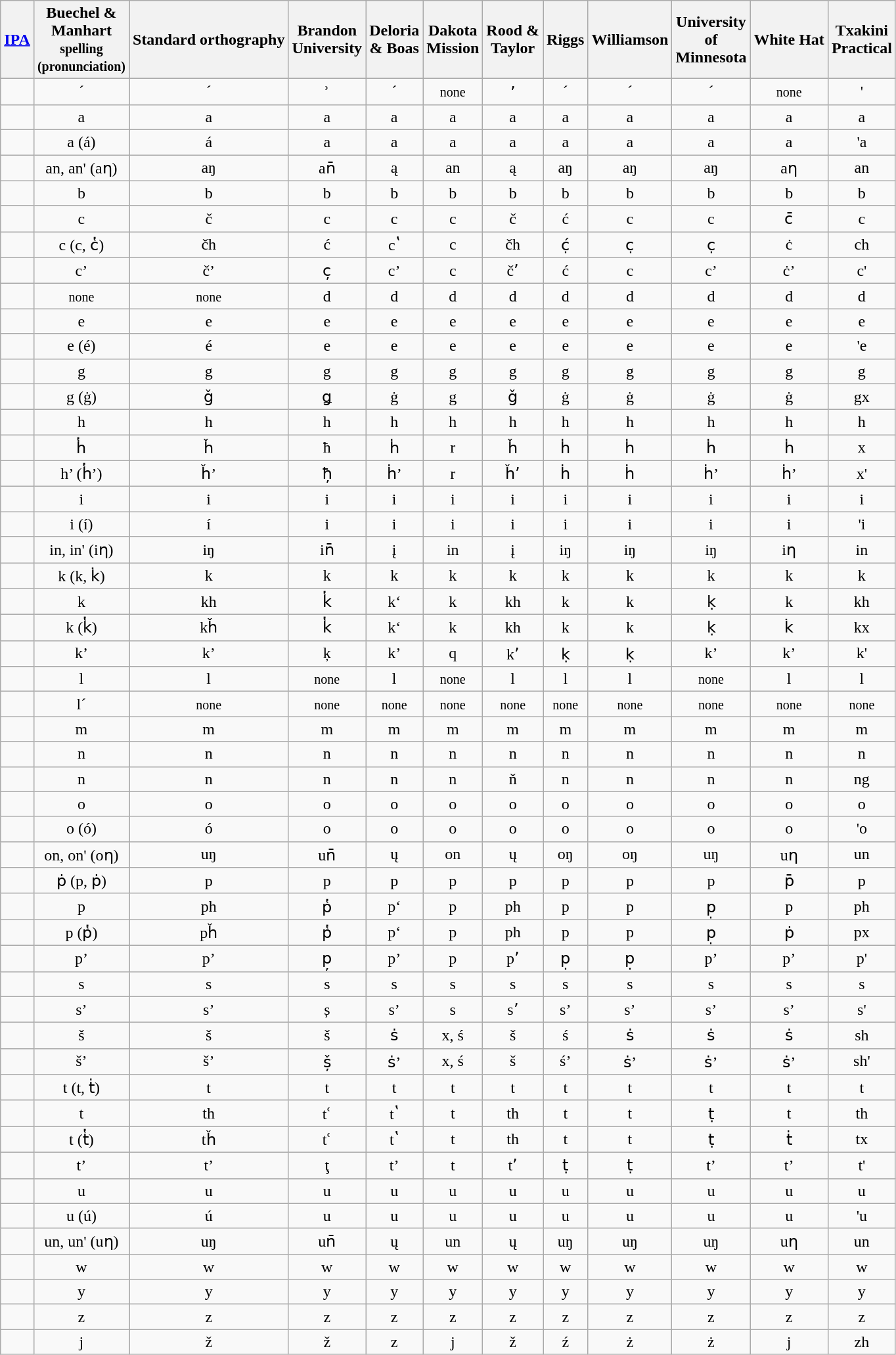<table class="wikitable" style="text-align:center;">
<tr>
<th><a href='#'>IPA</a></th>
<th>Buechel &<br>Manhart<br><small>spelling<br>(pronunciation)</small></th>
<th>Standard orthography</th>
<th>Brandon<br>University</th>
<th>Deloria<br>& Boas</th>
<th>Dakota<br>Mission</th>
<th>Rood &<br>Taylor</th>
<th>Riggs</th>
<th>Williamson</th>
<th>University<br>of<br>Minnesota</th>
<th>White Hat</th>
<th>Txakini<br>Practical</th>
</tr>
<tr>
<td></td>
<td>´</td>
<td>´</td>
<td>ʾ</td>
<td>´</td>
<td><small>none</small></td>
<td>ʼ</td>
<td>´</td>
<td>´</td>
<td>´</td>
<td><small>none</small></td>
<td>'</td>
</tr>
<tr>
<td></td>
<td>a</td>
<td>a</td>
<td>a</td>
<td>a</td>
<td>a</td>
<td>a</td>
<td>a</td>
<td>a</td>
<td>a</td>
<td>a</td>
<td>a</td>
</tr>
<tr>
<td></td>
<td>a (á)</td>
<td>á</td>
<td>a</td>
<td>a</td>
<td>a</td>
<td>a</td>
<td>a</td>
<td>a</td>
<td>a</td>
<td>a</td>
<td>'a</td>
</tr>
<tr>
<td></td>
<td>an, an' (aƞ)</td>
<td>aŋ</td>
<td>an̄</td>
<td>ą</td>
<td>an</td>
<td>ą</td>
<td>aŋ</td>
<td>aŋ</td>
<td>aŋ</td>
<td>aƞ</td>
<td>an</td>
</tr>
<tr>
<td></td>
<td>b</td>
<td>b</td>
<td>b</td>
<td>b</td>
<td>b</td>
<td>b</td>
<td>b</td>
<td>b</td>
<td>b</td>
<td>b</td>
<td>b</td>
</tr>
<tr>
<td></td>
<td>c</td>
<td>č</td>
<td>c</td>
<td>c</td>
<td>c</td>
<td>č</td>
<td>ć</td>
<td>c</td>
<td>c</td>
<td>c̄</td>
<td>c</td>
</tr>
<tr>
<td></td>
<td>c (c, c̔)</td>
<td>čh</td>
<td>ć</td>
<td>cʽ</td>
<td>c</td>
<td>čh</td>
<td>ć̣</td>
<td>c̣</td>
<td>c̣</td>
<td>ċ</td>
<td>ch</td>
</tr>
<tr>
<td></td>
<td>c’</td>
<td>č’</td>
<td>c̦</td>
<td>c’</td>
<td>c</td>
<td>čʼ</td>
<td>ć</td>
<td>c</td>
<td>c’</td>
<td>ċ’</td>
<td>c'</td>
</tr>
<tr>
<td></td>
<td><small>none</small></td>
<td><small>none</small></td>
<td>d</td>
<td>d</td>
<td>d</td>
<td>d</td>
<td>d</td>
<td>d</td>
<td>d</td>
<td>d</td>
<td>d</td>
</tr>
<tr>
<td></td>
<td>e</td>
<td>e</td>
<td>e</td>
<td>e</td>
<td>e</td>
<td>e</td>
<td>e</td>
<td>e</td>
<td>e</td>
<td>e</td>
<td>e</td>
</tr>
<tr>
<td></td>
<td>e (é)</td>
<td>é</td>
<td>e</td>
<td>e</td>
<td>e</td>
<td>e</td>
<td>e</td>
<td>e</td>
<td>e</td>
<td>e</td>
<td>'e</td>
</tr>
<tr>
<td></td>
<td>g</td>
<td>g</td>
<td>g</td>
<td>g</td>
<td>g</td>
<td>g</td>
<td>g</td>
<td>g</td>
<td>g</td>
<td>g</td>
<td>g</td>
</tr>
<tr>
<td></td>
<td>g (ġ)</td>
<td>ǧ</td>
<td>ǥ</td>
<td>ġ</td>
<td>g</td>
<td>ǧ</td>
<td>ġ</td>
<td>ġ</td>
<td>ġ</td>
<td>ġ</td>
<td>gx</td>
</tr>
<tr>
<td></td>
<td>h</td>
<td>h</td>
<td>h</td>
<td>h</td>
<td>h</td>
<td>h</td>
<td>h</td>
<td>h</td>
<td>h</td>
<td>h</td>
<td>h</td>
</tr>
<tr>
<td></td>
<td>h̔</td>
<td>ȟ</td>
<td>ħ</td>
<td>ḣ</td>
<td>r</td>
<td>ȟ</td>
<td>ḣ</td>
<td>ḣ</td>
<td>ḣ</td>
<td>ḣ</td>
<td>x</td>
</tr>
<tr>
<td></td>
<td>h’ (h̔’)</td>
<td>ȟ’</td>
<td>ħ̦</td>
<td>ḣ’</td>
<td>r</td>
<td>ȟʼ</td>
<td>ḣ</td>
<td>ḣ</td>
<td>ḣ’</td>
<td>ḣ’</td>
<td>x'</td>
</tr>
<tr>
<td></td>
<td>i</td>
<td>i</td>
<td>i</td>
<td>i</td>
<td>i</td>
<td>i</td>
<td>i</td>
<td>i</td>
<td>i</td>
<td>i</td>
<td>i</td>
</tr>
<tr>
<td></td>
<td>i (í)</td>
<td>í</td>
<td>i</td>
<td>i</td>
<td>i</td>
<td>i</td>
<td>i</td>
<td>i</td>
<td>i</td>
<td>i</td>
<td>'i</td>
</tr>
<tr>
<td></td>
<td>in, in' (iƞ)</td>
<td>iŋ</td>
<td>in̄</td>
<td>į</td>
<td>in</td>
<td>į</td>
<td>iŋ</td>
<td>iŋ</td>
<td>iŋ</td>
<td>iƞ</td>
<td>in</td>
</tr>
<tr>
<td></td>
<td>k (k, k̇)</td>
<td>k</td>
<td>k</td>
<td>k</td>
<td>k</td>
<td>k</td>
<td>k</td>
<td>k</td>
<td>k</td>
<td>k</td>
<td>k</td>
</tr>
<tr>
<td></td>
<td>k</td>
<td>kh</td>
<td>k̔</td>
<td>k‘</td>
<td>k</td>
<td>kh</td>
<td>k</td>
<td>k</td>
<td>ḳ</td>
<td>k</td>
<td>kh</td>
</tr>
<tr>
<td></td>
<td>k (k̔)</td>
<td>kȟ</td>
<td>k̔</td>
<td>k‘</td>
<td>k</td>
<td>kh</td>
<td>k</td>
<td>k</td>
<td>ḳ</td>
<td>k̇</td>
<td>kx</td>
</tr>
<tr>
<td></td>
<td>k’</td>
<td>k’</td>
<td>ķ</td>
<td>k’</td>
<td>q</td>
<td>kʼ</td>
<td>ḳ</td>
<td>ḳ</td>
<td>k’</td>
<td>k’</td>
<td>k'</td>
</tr>
<tr>
<td></td>
<td>l</td>
<td>l</td>
<td><small>none</small></td>
<td>l</td>
<td><small>none</small></td>
<td>l</td>
<td>l</td>
<td>l</td>
<td><small>none</small></td>
<td>l</td>
<td>l</td>
</tr>
<tr>
<td></td>
<td>l´</td>
<td><small>none</small></td>
<td><small>none</small></td>
<td><small>none</small></td>
<td><small>none</small></td>
<td><small>none</small></td>
<td><small>none</small></td>
<td><small>none</small></td>
<td><small>none</small></td>
<td><small>none</small></td>
<td><small>none</small></td>
</tr>
<tr>
<td></td>
<td>m</td>
<td>m</td>
<td>m</td>
<td>m</td>
<td>m</td>
<td>m</td>
<td>m</td>
<td>m</td>
<td>m</td>
<td>m</td>
<td>m</td>
</tr>
<tr>
<td></td>
<td>n</td>
<td>n</td>
<td>n</td>
<td>n</td>
<td>n</td>
<td>n</td>
<td>n</td>
<td>n</td>
<td>n</td>
<td>n</td>
<td>n</td>
</tr>
<tr>
<td></td>
<td>n</td>
<td>n</td>
<td>n</td>
<td>n</td>
<td>n</td>
<td>ň</td>
<td>n</td>
<td>n</td>
<td>n</td>
<td>n</td>
<td>ng</td>
</tr>
<tr>
<td></td>
<td>o</td>
<td>o</td>
<td>o</td>
<td>o</td>
<td>o</td>
<td>o</td>
<td>o</td>
<td>o</td>
<td>o</td>
<td>o</td>
<td>o</td>
</tr>
<tr>
<td></td>
<td>o (ó)</td>
<td>ó</td>
<td>o</td>
<td>o</td>
<td>o</td>
<td>o</td>
<td>o</td>
<td>o</td>
<td>o</td>
<td>o</td>
<td>'o</td>
</tr>
<tr>
<td></td>
<td>on, on' (oƞ)</td>
<td>uŋ</td>
<td>un̄</td>
<td>ų</td>
<td>on</td>
<td>ų</td>
<td>oŋ</td>
<td>oŋ</td>
<td>uŋ</td>
<td>uƞ</td>
<td>un</td>
</tr>
<tr>
<td></td>
<td>ṗ (p, ṗ)</td>
<td>p</td>
<td>p</td>
<td>p</td>
<td>p</td>
<td>p</td>
<td>p</td>
<td>p</td>
<td>p</td>
<td>p̄</td>
<td>p</td>
</tr>
<tr>
<td></td>
<td>p</td>
<td>ph</td>
<td>p̔</td>
<td>p‘</td>
<td>p</td>
<td>ph</td>
<td>p</td>
<td>p</td>
<td>p̣</td>
<td>p</td>
<td>ph</td>
</tr>
<tr>
<td></td>
<td>p (p̔)</td>
<td>pȟ</td>
<td>p̔</td>
<td>p‘</td>
<td>p</td>
<td>ph</td>
<td>p</td>
<td>p</td>
<td>p̣</td>
<td>ṗ</td>
<td>px</td>
</tr>
<tr>
<td></td>
<td>p’</td>
<td>p’</td>
<td>p̦</td>
<td>p’</td>
<td>p</td>
<td>pʼ</td>
<td>p̣</td>
<td>p̣</td>
<td>p’</td>
<td>p’</td>
<td>p'</td>
</tr>
<tr>
<td></td>
<td>s</td>
<td>s</td>
<td>s</td>
<td>s</td>
<td>s</td>
<td>s</td>
<td>s</td>
<td>s</td>
<td>s</td>
<td>s</td>
<td>s</td>
</tr>
<tr>
<td></td>
<td>s’</td>
<td>s’</td>
<td>ș</td>
<td>s’</td>
<td>s</td>
<td>sʼ</td>
<td>s’</td>
<td>s’</td>
<td>s’</td>
<td>s’</td>
<td>s'</td>
</tr>
<tr>
<td></td>
<td>š</td>
<td>š</td>
<td>š</td>
<td>ṡ</td>
<td>x, ś</td>
<td>š</td>
<td>ś</td>
<td>ṡ</td>
<td>ṡ</td>
<td>ṡ</td>
<td>sh</td>
</tr>
<tr>
<td></td>
<td>š’</td>
<td>š’</td>
<td>ș̌</td>
<td>ṡ’</td>
<td>x, ś</td>
<td>š</td>
<td>ś’</td>
<td>ṡ’</td>
<td>ṡ’</td>
<td>ṡ’</td>
<td>sh'</td>
</tr>
<tr>
<td></td>
<td>t (t, ṫ)</td>
<td>t</td>
<td>t</td>
<td>t</td>
<td>t</td>
<td>t</td>
<td>t</td>
<td>t</td>
<td>t</td>
<td>t</td>
<td>t</td>
</tr>
<tr>
<td></td>
<td>t</td>
<td>th</td>
<td>tʿ</td>
<td>tʽ</td>
<td>t</td>
<td>th</td>
<td>t</td>
<td>t</td>
<td>ṭ</td>
<td>t</td>
<td>th</td>
</tr>
<tr>
<td></td>
<td>t (t̔)</td>
<td>tȟ</td>
<td>tʿ</td>
<td>tʽ</td>
<td>t</td>
<td>th</td>
<td>t</td>
<td>t</td>
<td>ṭ</td>
<td>ṫ</td>
<td>tx</td>
</tr>
<tr>
<td></td>
<td>t’</td>
<td>t’</td>
<td>ţ</td>
<td>t’</td>
<td>t</td>
<td>tʼ</td>
<td>ṭ</td>
<td>ṭ</td>
<td>t’</td>
<td>t’</td>
<td>t'</td>
</tr>
<tr>
<td></td>
<td>u</td>
<td>u</td>
<td>u</td>
<td>u</td>
<td>u</td>
<td>u</td>
<td>u</td>
<td>u</td>
<td>u</td>
<td>u</td>
<td>u</td>
</tr>
<tr>
<td></td>
<td>u (ú)</td>
<td>ú</td>
<td>u</td>
<td>u</td>
<td>u</td>
<td>u</td>
<td>u</td>
<td>u</td>
<td>u</td>
<td>u</td>
<td>'u</td>
</tr>
<tr>
<td></td>
<td>un, un' (uƞ)</td>
<td>uŋ</td>
<td>un̄</td>
<td>ų</td>
<td>un</td>
<td>ų</td>
<td>uŋ</td>
<td>uŋ</td>
<td>uŋ</td>
<td>uƞ</td>
<td>un</td>
</tr>
<tr>
<td></td>
<td>w</td>
<td>w</td>
<td>w</td>
<td>w</td>
<td>w</td>
<td>w</td>
<td>w</td>
<td>w</td>
<td>w</td>
<td>w</td>
<td>w</td>
</tr>
<tr>
<td></td>
<td>y</td>
<td>y</td>
<td>y</td>
<td>y</td>
<td>y</td>
<td>y</td>
<td>y</td>
<td>y</td>
<td>y</td>
<td>y</td>
<td>y</td>
</tr>
<tr>
<td></td>
<td>z</td>
<td>z</td>
<td>z</td>
<td>z</td>
<td>z</td>
<td>z</td>
<td>z</td>
<td>z</td>
<td>z</td>
<td>z</td>
<td>z</td>
</tr>
<tr>
<td></td>
<td>j</td>
<td>ž</td>
<td>ž</td>
<td>z</td>
<td>j</td>
<td>ž</td>
<td>ź</td>
<td>ż</td>
<td>ż</td>
<td>j</td>
<td>zh</td>
</tr>
</table>
